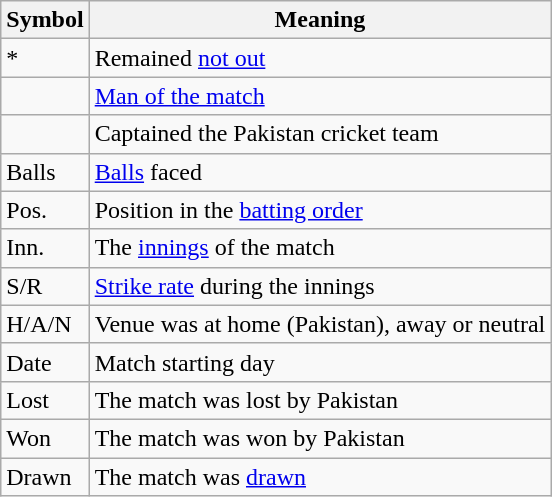<table class="wikitable" border="1">
<tr>
<th>Symbol</th>
<th>Meaning</th>
</tr>
<tr>
<td>*</td>
<td>Remained <a href='#'>not out</a></td>
</tr>
<tr>
<td></td>
<td><a href='#'>Man of the match</a></td>
</tr>
<tr>
<td></td>
<td>Captained the Pakistan cricket team</td>
</tr>
<tr>
<td>Balls</td>
<td><a href='#'>Balls</a> faced</td>
</tr>
<tr>
<td>Pos.</td>
<td>Position in the <a href='#'>batting order</a></td>
</tr>
<tr>
<td>Inn.</td>
<td>The <a href='#'>innings</a> of the match</td>
</tr>
<tr>
<td>S/R</td>
<td><a href='#'>Strike rate</a> during the innings</td>
</tr>
<tr>
<td>H/A/N</td>
<td>Venue was at home (Pakistan), away or neutral</td>
</tr>
<tr>
<td>Date</td>
<td>Match starting day</td>
</tr>
<tr>
<td>Lost</td>
<td>The match was lost by Pakistan</td>
</tr>
<tr>
<td>Won</td>
<td>The match was won by Pakistan</td>
</tr>
<tr>
<td>Drawn</td>
<td>The match was <a href='#'>drawn</a></td>
</tr>
</table>
